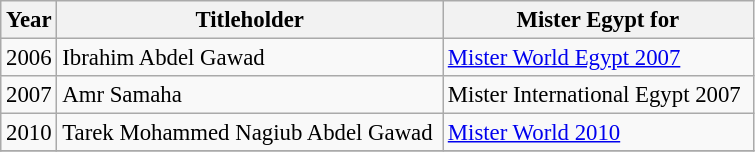<table class="wikitable sortable" style="font-size: 95%;">
<tr>
<th width="30">Year</th>
<th width="250">Titleholder</th>
<th width="200">Mister Egypt for</th>
</tr>
<tr>
<td>2006</td>
<td>Ibrahim Abdel Gawad</td>
<td><a href='#'>Mister World Egypt 2007</a></td>
</tr>
<tr>
<td>2007</td>
<td>Amr Samaha</td>
<td>Mister International Egypt 2007</td>
</tr>
<tr>
<td>2010</td>
<td>Tarek Mohammed Nagiub Abdel Gawad</td>
<td><a href='#'>Mister World 2010</a></td>
</tr>
<tr>
</tr>
</table>
